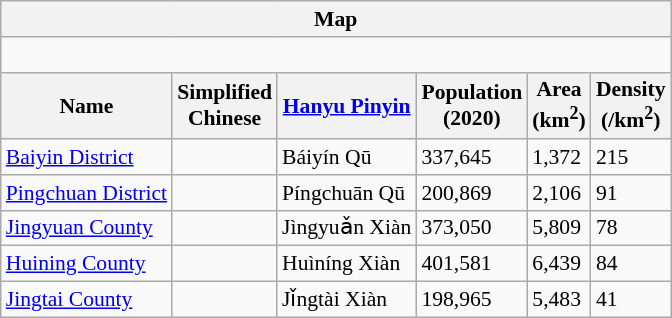<table class="wikitable" style="font-size:90%;" align=center>
<tr>
<th colspan="7">Map</th>
</tr>
<tr>
<td colspan="7"><div><br> 







</div></td>
</tr>
<tr>
<th>Name</th>
<th>Simplified<br>Chinese</th>
<th><a href='#'>Hanyu Pinyin</a></th>
<th>Population<br>(2020)</th>
<th>Area<br>(km<sup>2</sup>)</th>
<th>Density<br>(/km<sup>2</sup>)</th>
</tr>
<tr --------->
<td><a href='#'>Baiyin District</a></td>
<td></td>
<td>Báiyín Qū</td>
<td>337,645</td>
<td>1,372</td>
<td>215</td>
</tr>
<tr --------->
<td><a href='#'>Pingchuan District</a></td>
<td></td>
<td>Píngchuān Qū</td>
<td>200,869</td>
<td>2,106</td>
<td>91</td>
</tr>
<tr -------->
<td><a href='#'>Jingyuan County</a></td>
<td></td>
<td>Jìngyuǎn Xiàn</td>
<td>373,050</td>
<td>5,809</td>
<td>78</td>
</tr>
<tr --------->
<td><a href='#'>Huining County</a></td>
<td></td>
<td>Huìníng Xiàn</td>
<td>401,581</td>
<td>6,439</td>
<td>84</td>
</tr>
<tr --------->
<td><a href='#'>Jingtai County</a></td>
<td></td>
<td>Jǐngtài Xiàn</td>
<td>198,965</td>
<td>5,483</td>
<td>41</td>
</tr>
</table>
